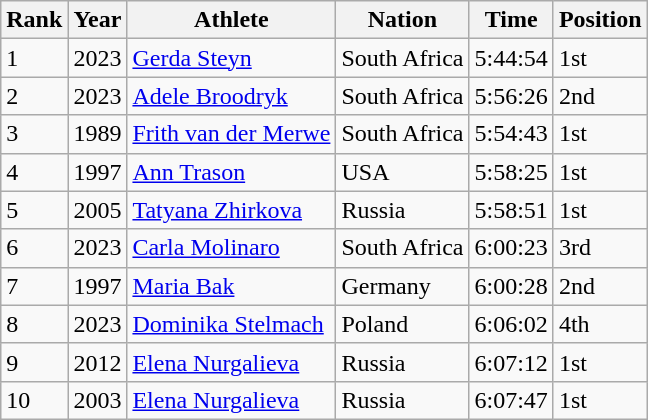<table class="wikitable sortable">
<tr>
<th>Rank</th>
<th>Year</th>
<th>Athlete</th>
<th>Nation</th>
<th>Time</th>
<th>Position</th>
</tr>
<tr>
<td>1</td>
<td>2023</td>
<td><a href='#'>Gerda Steyn</a></td>
<td> South Africa</td>
<td>5:44:54</td>
<td>1st</td>
</tr>
<tr>
<td>2</td>
<td>2023</td>
<td><a href='#'>Adele Broodryk</a></td>
<td> South Africa</td>
<td>5:56:26</td>
<td>2nd</td>
</tr>
<tr>
<td>3</td>
<td>1989</td>
<td><a href='#'>Frith van der Merwe</a></td>
<td> South Africa</td>
<td>5:54:43</td>
<td>1st</td>
</tr>
<tr>
<td>4</td>
<td>1997</td>
<td><a href='#'>Ann Trason</a></td>
<td> USA</td>
<td>5:58:25</td>
<td>1st</td>
</tr>
<tr>
<td>5</td>
<td>2005</td>
<td><a href='#'>Tatyana Zhirkova</a></td>
<td> Russia</td>
<td>5:58:51</td>
<td>1st</td>
</tr>
<tr>
<td>6</td>
<td>2023</td>
<td><a href='#'>Carla Molinaro</a></td>
<td> South Africa</td>
<td>6:00:23</td>
<td>3rd</td>
</tr>
<tr>
<td>7</td>
<td>1997</td>
<td><a href='#'>Maria Bak</a></td>
<td> Germany</td>
<td>6:00:28</td>
<td>2nd</td>
</tr>
<tr>
<td>8</td>
<td>2023</td>
<td><a href='#'>Dominika Stelmach</a></td>
<td> Poland</td>
<td>6:06:02</td>
<td>4th</td>
</tr>
<tr>
<td>9</td>
<td>2012</td>
<td><a href='#'>Elena Nurgalieva</a></td>
<td> Russia</td>
<td>6:07:12</td>
<td>1st</td>
</tr>
<tr>
<td>10</td>
<td>2003</td>
<td><a href='#'>Elena Nurgalieva</a></td>
<td> Russia</td>
<td>6:07:47</td>
<td>1st</td>
</tr>
</table>
